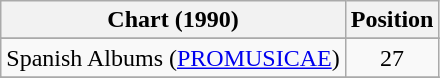<table class="wikitable" border="1">
<tr>
<th>Chart (1990)</th>
<th>Position</th>
</tr>
<tr>
</tr>
<tr>
</tr>
<tr>
</tr>
<tr>
<td>Spanish Albums (<a href='#'>PROMUSICAE</a>)</td>
<td align="center">27</td>
</tr>
<tr>
</tr>
<tr>
</tr>
<tr>
</tr>
</table>
